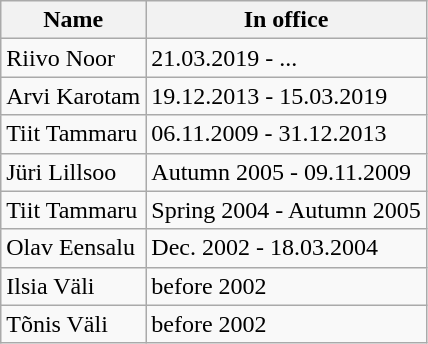<table class="wikitable">
<tr>
<th>Name</th>
<th>In office</th>
</tr>
<tr>
<td>Riivo Noor</td>
<td>21.03.2019 - ...</td>
</tr>
<tr>
<td>Arvi Karotam</td>
<td>19.12.2013 - 15.03.2019</td>
</tr>
<tr>
<td>Tiit Tammaru</td>
<td>06.11.2009 - 31.12.2013</td>
</tr>
<tr>
<td>Jüri Lillsoo</td>
<td>Autumn 2005 - 09.11.2009</td>
</tr>
<tr>
<td>Tiit Tammaru</td>
<td>Spring 2004 - Autumn 2005</td>
</tr>
<tr>
<td>Olav Eensalu</td>
<td>Dec. 2002 - 18.03.2004</td>
</tr>
<tr>
<td>Ilsia Väli</td>
<td>before 2002</td>
</tr>
<tr>
<td>Tõnis Väli</td>
<td>before 2002</td>
</tr>
</table>
